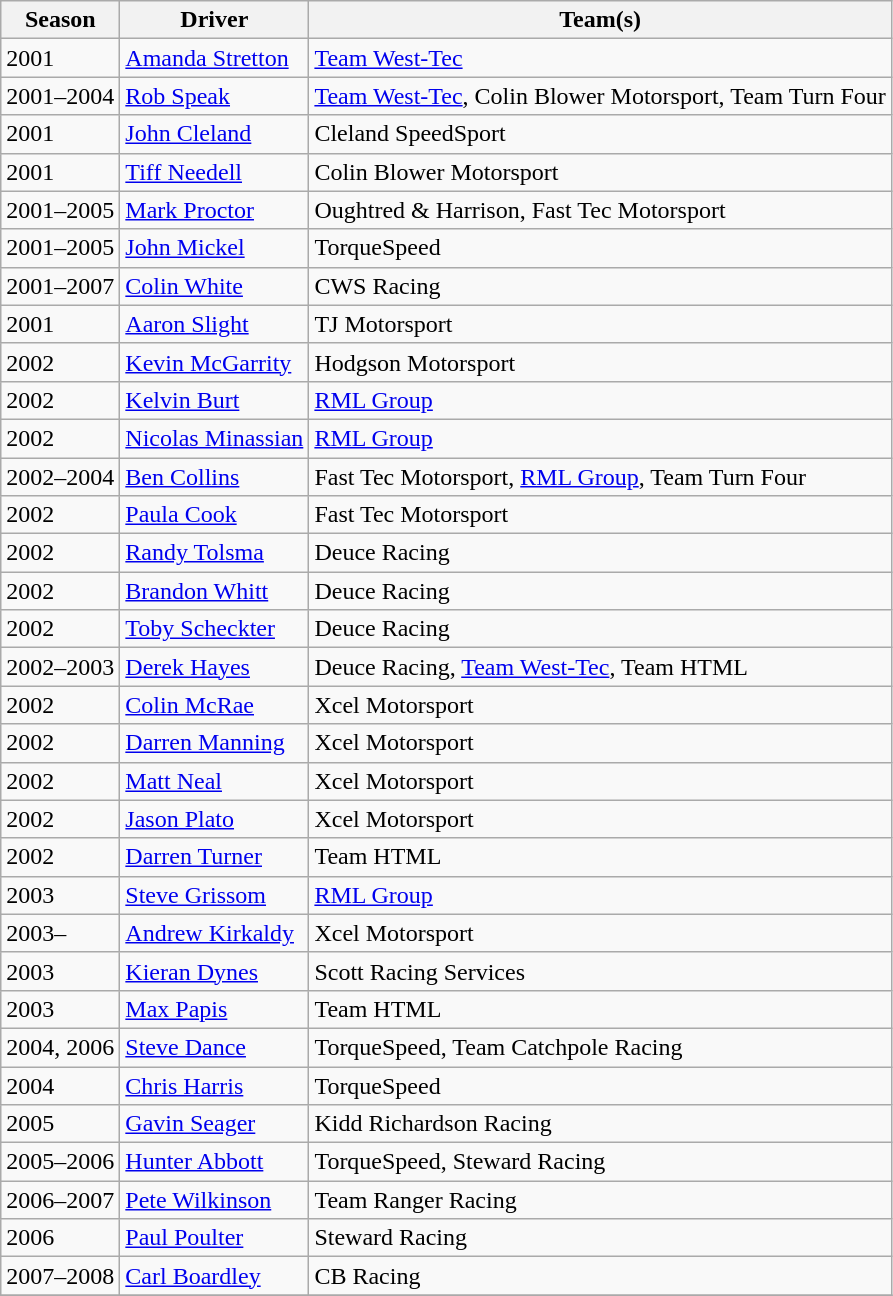<table class="wikitable">
<tr>
<th>Season</th>
<th>Driver</th>
<th>Team(s)</th>
</tr>
<tr>
<td>2001</td>
<td> <a href='#'>Amanda Stretton</a></td>
<td><a href='#'>Team West-Tec</a></td>
</tr>
<tr>
<td>2001–2004</td>
<td> <a href='#'>Rob Speak</a></td>
<td><a href='#'>Team West-Tec</a>, Colin Blower Motorsport, Team Turn Four</td>
</tr>
<tr>
<td>2001</td>
<td> <a href='#'>John Cleland</a></td>
<td>Cleland SpeedSport</td>
</tr>
<tr>
<td>2001</td>
<td> <a href='#'>Tiff Needell</a></td>
<td>Colin Blower Motorsport</td>
</tr>
<tr>
<td>2001–2005</td>
<td> <a href='#'>Mark Proctor</a></td>
<td>Oughtred & Harrison, Fast Tec Motorsport</td>
</tr>
<tr>
<td>2001–2005</td>
<td> <a href='#'>John Mickel</a></td>
<td>TorqueSpeed</td>
</tr>
<tr>
<td>2001–2007</td>
<td> <a href='#'>Colin White</a></td>
<td>CWS Racing</td>
</tr>
<tr>
<td>2001</td>
<td> <a href='#'>Aaron Slight</a></td>
<td>TJ Motorsport</td>
</tr>
<tr>
<td>2002</td>
<td> <a href='#'>Kevin McGarrity</a></td>
<td>Hodgson Motorsport</td>
</tr>
<tr>
<td>2002</td>
<td> <a href='#'>Kelvin Burt</a></td>
<td><a href='#'>RML Group</a></td>
</tr>
<tr>
<td>2002</td>
<td> <a href='#'>Nicolas Minassian</a></td>
<td><a href='#'>RML Group</a></td>
</tr>
<tr>
<td>2002–2004</td>
<td> <a href='#'>Ben Collins</a></td>
<td>Fast Tec Motorsport, <a href='#'>RML Group</a>, Team Turn Four</td>
</tr>
<tr>
<td>2002</td>
<td> <a href='#'>Paula Cook</a></td>
<td>Fast Tec Motorsport</td>
</tr>
<tr>
<td>2002</td>
<td> <a href='#'>Randy Tolsma</a></td>
<td>Deuce Racing</td>
</tr>
<tr>
<td>2002</td>
<td> <a href='#'>Brandon Whitt</a></td>
<td>Deuce Racing</td>
</tr>
<tr>
<td>2002</td>
<td> <a href='#'>Toby Scheckter</a></td>
<td>Deuce Racing</td>
</tr>
<tr>
<td>2002–2003</td>
<td> <a href='#'>Derek Hayes</a></td>
<td>Deuce Racing, <a href='#'>Team West-Tec</a>, Team HTML</td>
</tr>
<tr>
<td>2002</td>
<td> <a href='#'>Colin McRae</a></td>
<td>Xcel Motorsport</td>
</tr>
<tr>
<td>2002</td>
<td> <a href='#'>Darren Manning</a></td>
<td>Xcel Motorsport</td>
</tr>
<tr>
<td>2002</td>
<td> <a href='#'>Matt Neal</a></td>
<td>Xcel Motorsport</td>
</tr>
<tr>
<td>2002</td>
<td> <a href='#'>Jason Plato</a></td>
<td>Xcel Motorsport</td>
</tr>
<tr>
<td>2002</td>
<td> <a href='#'>Darren Turner</a></td>
<td>Team HTML</td>
</tr>
<tr>
<td>2003</td>
<td> <a href='#'>Steve Grissom</a></td>
<td><a href='#'>RML Group</a></td>
</tr>
<tr>
<td>2003–</td>
<td> <a href='#'>Andrew Kirkaldy</a></td>
<td>Xcel Motorsport</td>
</tr>
<tr>
<td>2003</td>
<td> <a href='#'>Kieran Dynes</a></td>
<td>Scott Racing Services</td>
</tr>
<tr>
<td>2003</td>
<td> <a href='#'>Max Papis</a></td>
<td>Team HTML</td>
</tr>
<tr>
<td>2004, 2006</td>
<td> <a href='#'>Steve Dance</a></td>
<td>TorqueSpeed, Team Catchpole Racing</td>
</tr>
<tr>
<td>2004</td>
<td> <a href='#'>Chris Harris</a></td>
<td>TorqueSpeed</td>
</tr>
<tr>
<td>2005</td>
<td> <a href='#'>Gavin Seager</a></td>
<td>Kidd Richardson Racing</td>
</tr>
<tr>
<td>2005–2006</td>
<td> <a href='#'>Hunter Abbott</a></td>
<td>TorqueSpeed, Steward Racing</td>
</tr>
<tr>
<td>2006–2007</td>
<td> <a href='#'>Pete Wilkinson</a></td>
<td>Team Ranger Racing</td>
</tr>
<tr>
<td>2006</td>
<td> <a href='#'>Paul Poulter</a></td>
<td>Steward Racing</td>
</tr>
<tr>
<td>2007–2008</td>
<td> <a href='#'>Carl Boardley</a></td>
<td>CB Racing</td>
</tr>
<tr>
</tr>
</table>
